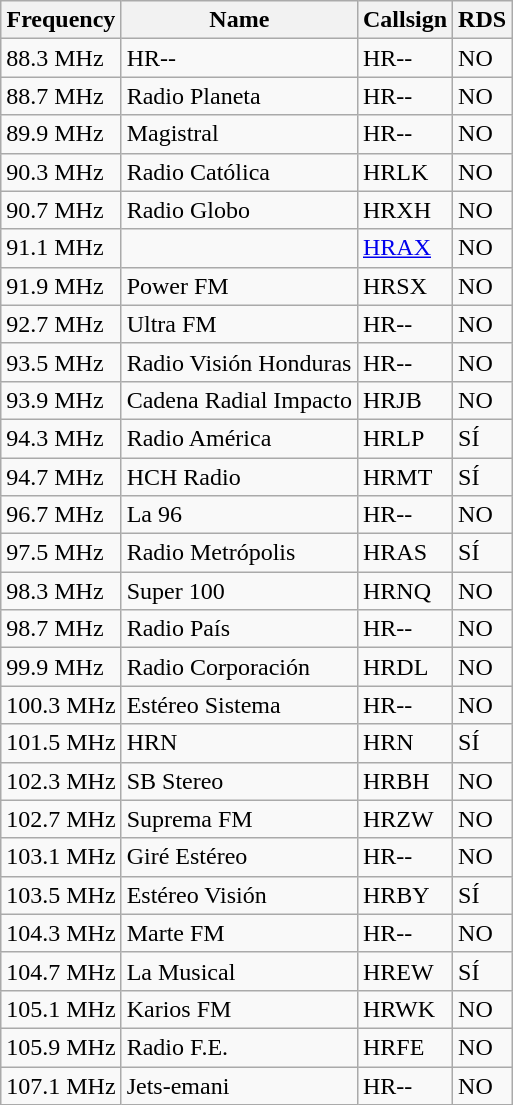<table class="wikitable">
<tr>
<th>Frequency</th>
<th>Name</th>
<th>Callsign</th>
<th>RDS</th>
</tr>
<tr>
<td>88.3 MHz</td>
<td>HR--</td>
<td>HR--</td>
<td>NO</td>
</tr>
<tr>
<td>88.7 MHz</td>
<td>Radio Planeta</td>
<td>HR--</td>
<td>NO</td>
</tr>
<tr>
<td>89.9 MHz</td>
<td>Magistral</td>
<td>HR--</td>
<td>NO</td>
</tr>
<tr>
<td>90.3 MHz</td>
<td>Radio Católica</td>
<td>HRLK</td>
<td>NO</td>
</tr>
<tr>
<td>90.7 MHz</td>
<td>Radio Globo</td>
<td>HRXH</td>
<td>NO</td>
</tr>
<tr>
<td>91.1 MHz</td>
<td></td>
<td><a href='#'>HRAX</a></td>
<td>NO</td>
</tr>
<tr>
<td>91.9 MHz</td>
<td>Power FM</td>
<td>HRSX</td>
<td>NO</td>
</tr>
<tr>
<td>92.7 MHz</td>
<td>Ultra FM</td>
<td>HR--</td>
<td>NO</td>
</tr>
<tr>
<td>93.5 MHz</td>
<td>Radio Visión Honduras</td>
<td>HR--</td>
<td>NO</td>
</tr>
<tr>
<td>93.9 MHz</td>
<td>Cadena Radial Impacto</td>
<td>HRJB</td>
<td>NO</td>
</tr>
<tr>
<td>94.3 MHz</td>
<td>Radio América</td>
<td>HRLP</td>
<td>SÍ</td>
</tr>
<tr>
<td>94.7 MHz</td>
<td>HCH Radio</td>
<td>HRMT</td>
<td>SÍ</td>
</tr>
<tr>
<td>96.7 MHz</td>
<td>La 96</td>
<td>HR--</td>
<td>NO</td>
</tr>
<tr>
<td>97.5 MHz</td>
<td>Radio Metrópolis</td>
<td>HRAS</td>
<td>SÍ</td>
</tr>
<tr>
<td>98.3 MHz</td>
<td>Super 100</td>
<td>HRNQ</td>
<td>NO</td>
</tr>
<tr>
<td>98.7 MHz</td>
<td>Radio País</td>
<td>HR--</td>
<td>NO</td>
</tr>
<tr>
<td>99.9 MHz</td>
<td>Radio Corporación</td>
<td>HRDL</td>
<td>NO</td>
</tr>
<tr>
<td>100.3 MHz</td>
<td>Estéreo Sistema</td>
<td>HR--</td>
<td>NO</td>
</tr>
<tr>
<td>101.5 MHz</td>
<td>HRN</td>
<td>HRN</td>
<td>SÍ</td>
</tr>
<tr>
<td>102.3 MHz</td>
<td>SB Stereo</td>
<td>HRBH</td>
<td>NO</td>
</tr>
<tr>
<td>102.7 MHz</td>
<td>Suprema FM</td>
<td>HRZW</td>
<td>NO</td>
</tr>
<tr>
<td>103.1 MHz</td>
<td>Giré Estéreo</td>
<td>HR--</td>
<td>NO</td>
</tr>
<tr>
<td>103.5 MHz</td>
<td>Estéreo Visión</td>
<td>HRBY</td>
<td>SÍ</td>
</tr>
<tr>
<td>104.3 MHz</td>
<td>Marte FM</td>
<td>HR--</td>
<td>NO</td>
</tr>
<tr>
<td>104.7 MHz</td>
<td>La Musical</td>
<td>HREW</td>
<td>SÍ</td>
</tr>
<tr>
<td>105.1 MHz</td>
<td>Karios FM</td>
<td>HRWK</td>
<td>NO</td>
</tr>
<tr>
<td>105.9 MHz</td>
<td>Radio F.E.</td>
<td>HRFE</td>
<td>NO</td>
</tr>
<tr>
<td>107.1 MHz</td>
<td>Jets-emani</td>
<td>HR--</td>
<td>NO</td>
</tr>
</table>
